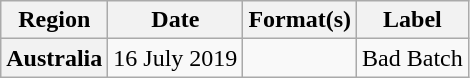<table class="wikitable plainrowheaders">
<tr>
<th scope="col">Region</th>
<th scope="col">Date</th>
<th scope="col">Format(s)</th>
<th scope="col">Label</th>
</tr>
<tr>
<th scope="row">Australia</th>
<td>16 July 2019</td>
<td></td>
<td>Bad Batch</td>
</tr>
</table>
